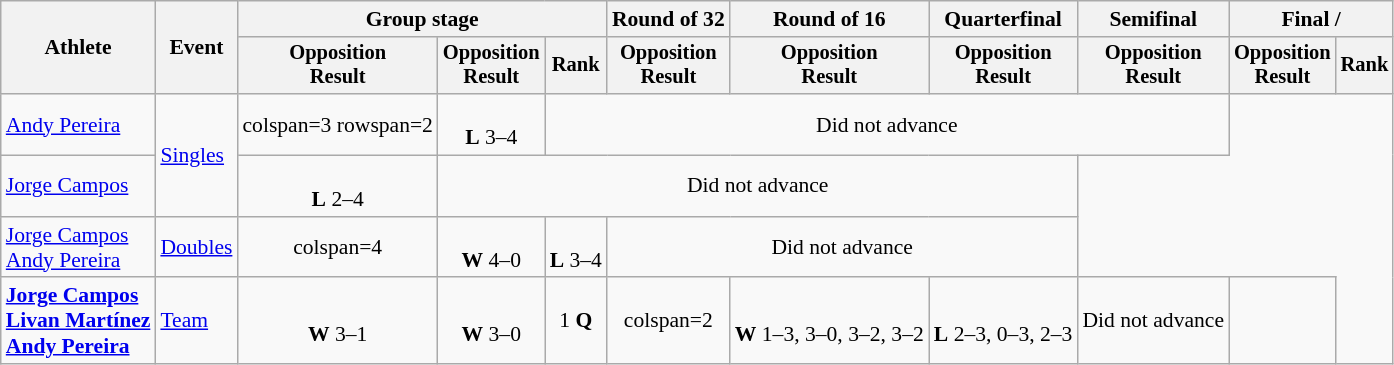<table class=wikitable style=font-size:90%;text-align:center>
<tr>
<th rowspan=2>Athlete</th>
<th rowspan=2>Event</th>
<th colspan=3>Group stage</th>
<th>Round of 32</th>
<th>Round of 16</th>
<th>Quarterfinal</th>
<th>Semifinal</th>
<th colspan=2>Final / </th>
</tr>
<tr style=font-size:95%>
<th>Opposition<br>Result</th>
<th>Opposition<br>Result</th>
<th>Rank</th>
<th>Opposition<br>Result</th>
<th>Opposition<br>Result</th>
<th>Opposition<br>Result</th>
<th>Opposition<br>Result</th>
<th>Opposition<br>Result</th>
<th>Rank</th>
</tr>
<tr>
<td align=left><a href='#'>Andy Pereira</a></td>
<td align=left rowspan=2><a href='#'>Singles</a></td>
<td>colspan=3 rowspan=2 </td>
<td><br><strong>L</strong> 3–4</td>
<td colspan=5>Did not advance</td>
</tr>
<tr>
<td align=left><a href='#'>Jorge Campos</a></td>
<td><br><strong>L</strong> 2–4</td>
<td colspan=5>Did not advance</td>
</tr>
<tr>
<td align=left><a href='#'>Jorge Campos</a><br><a href='#'>Andy Pereira</a></td>
<td align=left><a href='#'>Doubles</a></td>
<td>colspan=4 </td>
<td><br><strong>W</strong> 4–0</td>
<td><br><strong>L</strong> 3–4</td>
<td colspan=3>Did not advance</td>
</tr>
<tr>
<td align=left><strong><a href='#'>Jorge Campos</a><br><a href='#'>Livan Martínez</a><br><a href='#'>Andy Pereira</a></strong></td>
<td align=left><a href='#'>Team</a></td>
<td><br><strong>W</strong> 3–1</td>
<td><br><strong>W</strong> 3–0</td>
<td>1 <strong>Q</strong></td>
<td>colspan=2 </td>
<td><br><strong>W</strong> 1–3, 3–0, 3–2, 3–2</td>
<td><br><strong>L</strong> 2–3, 0–3, 2–3</td>
<td>Did not advance</td>
<td></td>
</tr>
</table>
